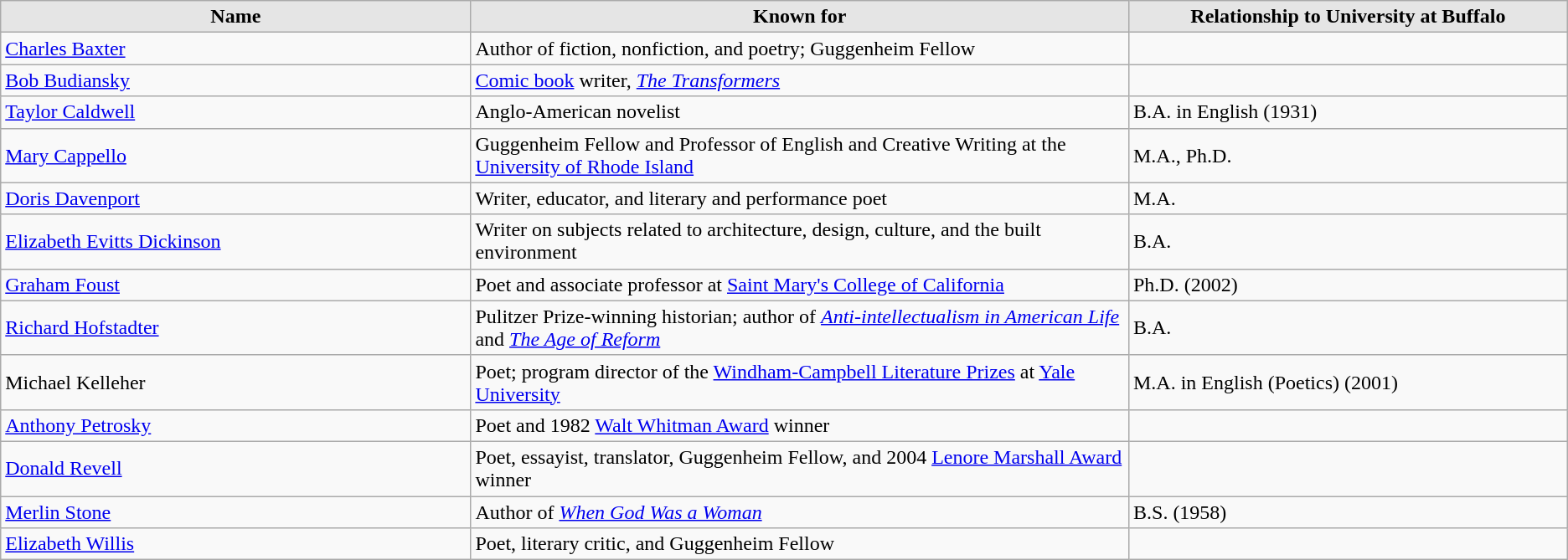<table class="wikitable">
<tr>
<th style="background:#e5e5e5; width:30%;">Name</th>
<th style="background:#e5e5e5; width:42%;">Known for</th>
<th style="background:#e5e5e5; width:28%;">Relationship to University at Buffalo</th>
</tr>
<tr>
<td><a href='#'>Charles Baxter</a></td>
<td>Author of fiction, nonfiction, and poetry; Guggenheim Fellow</td>
<td></td>
</tr>
<tr>
<td><a href='#'>Bob Budiansky</a></td>
<td><a href='#'>Comic book</a> writer, <em><a href='#'>The Transformers</a></em></td>
<td></td>
</tr>
<tr>
<td><a href='#'>Taylor Caldwell</a></td>
<td>Anglo-American novelist</td>
<td>B.A. in English (1931)</td>
</tr>
<tr>
<td><a href='#'>Mary Cappello</a></td>
<td>Guggenheim Fellow and Professor of English and Creative Writing at the <a href='#'>University of Rhode Island</a></td>
<td>M.A., Ph.D.</td>
</tr>
<tr>
<td><a href='#'>Doris Davenport</a></td>
<td>Writer, educator, and literary and performance poet</td>
<td>M.A.</td>
</tr>
<tr>
<td><a href='#'>Elizabeth Evitts Dickinson</a></td>
<td>Writer on subjects related to architecture, design, culture, and the built environment</td>
<td>B.A.</td>
</tr>
<tr>
<td><a href='#'>Graham Foust</a></td>
<td>Poet and associate professor at <a href='#'>Saint Mary's College of California</a></td>
<td>Ph.D. (2002)</td>
</tr>
<tr>
<td><a href='#'>Richard Hofstadter</a></td>
<td>Pulitzer Prize-winning historian; author of <em><a href='#'>Anti-intellectualism in American Life</a></em> and <em><a href='#'>The Age of Reform</a></em></td>
<td>B.A.</td>
</tr>
<tr>
<td>Michael Kelleher</td>
<td>Poet; program director of the <a href='#'>Windham-Campbell Literature Prizes</a> at <a href='#'>Yale University</a></td>
<td>M.A. in English (Poetics) (2001)</td>
</tr>
<tr>
<td><a href='#'>Anthony Petrosky</a></td>
<td>Poet and 1982 <a href='#'>Walt Whitman Award</a> winner</td>
<td></td>
</tr>
<tr>
<td><a href='#'>Donald Revell</a></td>
<td>Poet, essayist, translator, Guggenheim Fellow, and 2004 <a href='#'>Lenore Marshall Award</a> winner</td>
<td></td>
</tr>
<tr>
<td><a href='#'>Merlin Stone</a></td>
<td>Author of <em><a href='#'>When God Was a Woman</a></em></td>
<td>B.S. (1958)</td>
</tr>
<tr>
<td><a href='#'>Elizabeth Willis</a></td>
<td>Poet, literary critic, and Guggenheim Fellow</td>
<td></td>
</tr>
</table>
